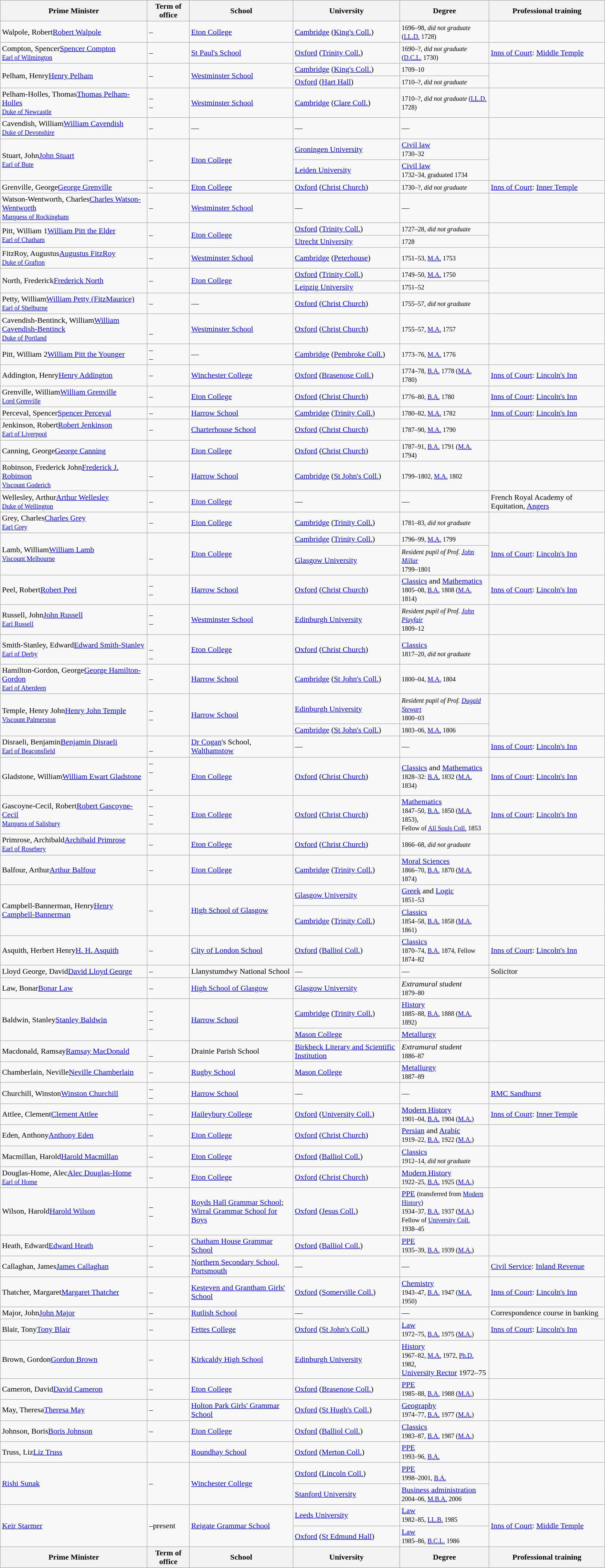<table class="sortable wikitable">
<tr>
<th>Prime Minister</th>
<th>Term of office</th>
<th>School</th>
<th>University</th>
<th>Degree</th>
<th>Professional training</th>
</tr>
<tr>
<td><span>Walpole, Robert</span><a href='#'>Robert Walpole</a></td>
<td>–</td>
<td><a href='#'>Eton College</a></td>
<td><a href='#'>Cambridge</a> (<a href='#'>King's Coll.</a>)</td>
<td><small>1696–98, <em>did not graduate</em> (<a href='#'>LL.D.</a> 1728)</small></td>
<td></td>
</tr>
<tr>
<td><span>Compton, Spencer</span><a href='#'>Spencer Compton<br><small>Earl of Wilmington</small></a></td>
<td>–</td>
<td><a href='#'>St Paul's School</a></td>
<td><a href='#'>Oxford</a> (<a href='#'>Trinity Coll.</a>)</td>
<td><small>1690–?, <em>did not graduate</em> (<a href='#'>D.C.L.</a> 1730)</small></td>
<td><a href='#'>Inns of Court</a>: <a href='#'>Middle Temple</a></td>
</tr>
<tr>
<td rowspan=2><span>Pelham, Henry</span><a href='#'>Henry Pelham</a></td>
<td rowspan=2>–</td>
<td rowspan=2><a href='#'>Westminster School</a></td>
<td><a href='#'>Cambridge</a> (<a href='#'>King's Coll.</a>)</td>
<td><small>1709–10</small></td>
<td rowspan=2></td>
</tr>
<tr>
<td><a href='#'>Oxford</a> (<a href='#'>Hart Hall</a>)</td>
<td><small>1710–?, <em>did not graduate</em></small></td>
</tr>
<tr>
<td><span>Pelham-Holles, Thomas</span><a href='#'>Thomas Pelham-Holles<br><small>Duke of Newcastle</small></a></td>
<td>–<br>–</td>
<td><a href='#'>Westminster School</a></td>
<td><a href='#'>Cambridge</a> (<a href='#'>Clare Coll.</a>)</td>
<td><small>1710–?, <em>did not graduate</em> (<a href='#'>LL.D.</a> 1728)</small></td>
<td></td>
</tr>
<tr>
<td><span>Cavendish, William</span><a href='#'>William Cavendish<br><small>Duke of Devonshire</small></a></td>
<td>–</td>
<td>—</td>
<td>—</td>
<td>—</td>
<td></td>
</tr>
<tr>
<td rowspan=2><span>Stuart, John</span><a href='#'>John Stuart<br><small>Earl of Bute</small></a></td>
<td rowspan=2>–</td>
<td rowspan=2><a href='#'>Eton College</a></td>
<td><a href='#'>Groningen University</a></td>
<td><a href='#'>Civil law</a><br><small>1730–32</small></td>
<td rowspan=2></td>
</tr>
<tr>
<td><a href='#'>Leiden University</a></td>
<td><a href='#'>Civil law</a><br><small>1732–34, graduated 1734</small></td>
</tr>
<tr>
<td><span>Grenville, George</span><a href='#'>George Grenville</a></td>
<td>–</td>
<td><a href='#'>Eton College</a></td>
<td><a href='#'>Oxford</a> (<a href='#'>Christ Church</a>)</td>
<td><small>1730–?, <em>did not graduate</em></small></td>
<td><a href='#'>Inns of Court</a>: <a href='#'>Inner Temple</a></td>
</tr>
<tr>
<td><span>Watson-Wentworth, Charles</span><a href='#'>Charles Watson-Wentworth<br><small>Marquess of Rockingham</small></a></td>
<td>–<br> </td>
<td><a href='#'>Westminster School</a></td>
<td>—</td>
<td>—</td>
<td></td>
</tr>
<tr>
<td rowspan=2><span>Pitt, William 1</span><a href='#'>William Pitt the Elder<br><small>Earl of Chatham</small></a></td>
<td rowspan=2>–</td>
<td rowspan=2><a href='#'>Eton College</a></td>
<td><a href='#'>Oxford</a> (<a href='#'>Trinity Coll.</a>)</td>
<td><small>1727–28, <em>did not graduate</em></small></td>
<td rowspan=2></td>
</tr>
<tr>
<td><a href='#'>Utrecht University</a></td>
<td><small>1728</small></td>
</tr>
<tr>
<td><span>FitzRoy, Augustus</span><a href='#'>Augustus FitzRoy<br><small>Duke of Grafton</small></a></td>
<td>–</td>
<td><a href='#'>Westminster School</a></td>
<td><a href='#'>Cambridge</a> (<a href='#'>Peterhouse</a>)</td>
<td><small>1751–53, <a href='#'>M.A.</a> 1753</small></td>
<td></td>
</tr>
<tr>
<td rowspan=2><span>North, Frederick</span><a href='#'>Frederick North</a></td>
<td rowspan=2>–</td>
<td rowspan=2><a href='#'>Eton College</a></td>
<td><a href='#'>Oxford</a> (<a href='#'>Trinity Coll.</a>)</td>
<td><small>1749–50, <a href='#'>M.A.</a> 1750</small></td>
<td rowspan=2></td>
</tr>
<tr>
<td><a href='#'>Leipzig University</a></td>
<td><small>1751–52</small></td>
</tr>
<tr>
<td><span>Petty, William</span><a href='#'>William Petty (FitzMaurice)<br><small>Earl of Shelburne</small></a></td>
<td>–</td>
<td>—</td>
<td><a href='#'>Oxford</a> (<a href='#'>Christ Church</a>)</td>
<td><small>1755–57, <em>did not graduate</em></small></td>
<td></td>
</tr>
<tr>
<td><span>Cavendish-Bentinck, William</span><a href='#'>William Cavendish-Bentinck<br><small>Duke of Portland</small></a></td>
<td> <br>–</td>
<td><a href='#'>Westminster School</a></td>
<td><a href='#'>Oxford</a> (<a href='#'>Christ Church</a>)</td>
<td><small>1755–57, <a href='#'>M.A.</a> 1757</small></td>
<td></td>
</tr>
<tr>
<td><span>Pitt, William 2</span><a href='#'>William Pitt the Younger</a></td>
<td>–<br>–</td>
<td>—</td>
<td><a href='#'>Cambridge</a> (<a href='#'>Pembroke Coll.</a>)</td>
<td><small>1773–76, <a href='#'>M.A.</a> 1776</small></td>
</tr>
<tr>
<td><span>Addington, Henry</span><a href='#'>Henry Addington</a></td>
<td>–</td>
<td><a href='#'>Winchester College</a></td>
<td><a href='#'>Oxford</a> (<a href='#'>Brasenose Coll.</a>)</td>
<td><small>1774–78, <a href='#'>B.A.</a> 1778 (<a href='#'>M.A.</a> 1780)</small></td>
<td><a href='#'>Inns of Court</a>: <a href='#'>Lincoln's Inn</a></td>
</tr>
<tr>
<td><span>Grenville, William</span><a href='#'>William Grenville<br><small>Lord Grenville</small></a></td>
<td>–</td>
<td><a href='#'>Eton College</a></td>
<td><a href='#'>Oxford</a> (<a href='#'>Christ Church</a>)</td>
<td><small>1776–80, <a href='#'>B.A.</a> 1780</small></td>
<td><a href='#'>Inns of Court</a>: <a href='#'>Lincoln's Inn</a></td>
</tr>
<tr>
<td><span>Perceval, Spencer</span><a href='#'>Spencer Perceval</a></td>
<td>–</td>
<td><a href='#'>Harrow School</a></td>
<td><a href='#'>Cambridge</a> (<a href='#'>Trinity Coll.</a>)</td>
<td><small>1780–82, <a href='#'>M.A.</a> 1782</small></td>
<td><a href='#'>Inns of Court</a>: <a href='#'>Lincoln's Inn</a></td>
</tr>
<tr>
<td><span>Jenkinson, Robert</span><a href='#'>Robert Jenkinson<br><small>Earl of Liverpool</small></a></td>
<td>–</td>
<td><a href='#'>Charterhouse School</a></td>
<td><a href='#'>Oxford</a> (<a href='#'>Christ Church</a>)</td>
<td><small>1787–90, <a href='#'>M.A.</a> 1790</small></td>
<td></td>
</tr>
<tr>
<td><span>Canning, George</span><a href='#'>George Canning</a></td>
<td> </td>
<td><a href='#'>Eton College</a></td>
<td><a href='#'>Oxford</a> (<a href='#'>Christ Church</a>)</td>
<td><small>1787–91, <a href='#'>B.A.</a> 1791 (<a href='#'>M.A.</a> 1794)</small></td>
<td></td>
</tr>
<tr>
<td><span>Robinson, Frederick John</span><a href='#'>Frederick J. Robinson<br><small>Viscount Goderich</small></a></td>
<td>–</td>
<td><a href='#'>Harrow School</a></td>
<td><a href='#'>Cambridge</a> (<a href='#'>St John's Coll.</a>)</td>
<td><small>1799–1802, <a href='#'>M.A.</a> 1802</small></td>
<td></td>
</tr>
<tr>
<td><span>Wellesley, Arthur</span><a href='#'>Arthur Wellesley<br><small>Duke of Wellington</small></a></td>
<td>–<br> </td>
<td><a href='#'>Eton College</a></td>
<td>—</td>
<td>—</td>
<td>French Royal Academy of Equitation, <a href='#'>Angers</a></td>
</tr>
<tr>
<td><span>Grey, Charles</span><a href='#'>Charles Grey<br><small>Earl Grey</small></a></td>
<td>–</td>
<td><a href='#'>Eton College</a></td>
<td><a href='#'>Cambridge</a> (<a href='#'>Trinity Coll.</a>)</td>
<td><small>1781–83, <em>did not graduate</em></small></td>
<td></td>
</tr>
<tr>
<td rowspan=2><span>Lamb, William</span><a href='#'>William Lamb<br><small>Viscount Melbourne</small></a></td>
<td rowspan=2> <br>–</td>
<td rowspan=2><a href='#'>Eton College</a></td>
<td><a href='#'>Cambridge</a> (<a href='#'>Trinity Coll.</a>)</td>
<td><small>1796–99, <a href='#'>M.A.</a> 1799</small></td>
<td rowspan=2><a href='#'>Inns of Court</a>: <a href='#'>Lincoln's Inn</a></td>
</tr>
<tr>
<td><a href='#'>Glasgow University</a></td>
<td><small><em>Resident pupil of Prof. <a href='#'>John Millar</a></em><br>1799–1801</small></td>
</tr>
<tr>
<td><span>Peel, Robert</span><a href='#'>Robert Peel</a></td>
<td>–<br>–</td>
<td><a href='#'>Harrow School</a></td>
<td><a href='#'>Oxford</a> (<a href='#'>Christ Church</a>)</td>
<td><a href='#'>Classics</a> and <a href='#'>Mathematics</a><br><small>1805–08, <a href='#'>B.A.</a> 1808 (<a href='#'>M.A.</a> 1814)</small></td>
<td><a href='#'>Inns of Court</a>: <a href='#'>Lincoln's Inn</a></td>
</tr>
<tr>
<td><span>Russell, John</span><a href='#'>John Russell<br><small>Earl Russell</small></a></td>
<td>–<br>–</td>
<td><a href='#'>Westminster School</a></td>
<td><a href='#'>Edinburgh University</a></td>
<td><small><em>Resident pupil of Prof. <a href='#'>John Playfair</a></em><br>1809–12</small></td>
<td></td>
</tr>
<tr>
<td><span>Smith-Stanley, Edward</span><a href='#'>Edward Smith-Stanley<br><small>Earl of Derby</small></a></td>
<td> <br>–<br>–</td>
<td><a href='#'>Eton College</a></td>
<td><a href='#'>Oxford</a> (<a href='#'>Christ Church</a>)</td>
<td><a href='#'>Classics</a><br><small>1817–20, <em>did not graduate</em></small></td>
<td></td>
</tr>
<tr>
<td><span>Hamilton-Gordon, George</span><a href='#'>George Hamilton-Gordon<br><small>Earl of Aberdeen</small></a></td>
<td>–</td>
<td><a href='#'>Harrow School</a></td>
<td><a href='#'>Cambridge</a> (<a href='#'>St John's Coll.</a>)</td>
<td><small>1800–04, <a href='#'>M.A.</a> 1804</small></td>
<td></td>
</tr>
<tr>
<td rowspan=2><span>Temple, Henry John</span><a href='#'>Henry John Temple<br><small>Viscount Palmerston</small></a></td>
<td rowspan=2>–<br>–</td>
<td rowspan=2><a href='#'>Harrow School</a></td>
<td><a href='#'>Edinburgh University</a></td>
<td><small><em>Resident pupil of Prof. <a href='#'>Dugald Stewart</a></em><br>1800–03</small></td>
<td rowspan=2></td>
</tr>
<tr>
<td><a href='#'>Cambridge</a> (<a href='#'>St John's Coll.</a>)</td>
<td><small>1803–06, <a href='#'>M.A.</a> 1806</small></td>
</tr>
<tr>
<td><span>Disraeli, Benjamin</span><a href='#'>Benjamin Disraeli<br><small>Earl of Beaconsfield</small></a></td>
<td> <br>–</td>
<td><a href='#'>Dr Cogan</a>'s School, <a href='#'>Walthamstow</a></td>
<td>—</td>
<td>—</td>
<td><a href='#'>Inns of Court</a>: <a href='#'>Lincoln's Inn</a></td>
</tr>
<tr>
<td><span>Gladstone, William</span><a href='#'>William Ewart Gladstone</a></td>
<td>–<br>–<br> <br>–</td>
<td><a href='#'>Eton College</a></td>
<td><a href='#'>Oxford</a> (<a href='#'>Christ Church</a>)</td>
<td><a href='#'>Classics</a> and <a href='#'>Mathematics</a><br><small>1828–32: <a href='#'>B.A.</a> 1832 (<a href='#'>M.A.</a> 1834)</small></td>
<td><a href='#'>Inns of Court</a>: <a href='#'>Lincoln's Inn</a></td>
</tr>
<tr>
<td><span>Gascoyne-Cecil, Robert</span><a href='#'>Robert Gascoyne-Cecil<br><small>Marquess of Salisbury</small></a></td>
<td>–<br>–<br>–</td>
<td><a href='#'>Eton College</a></td>
<td><a href='#'>Oxford</a> (<a href='#'>Christ Church</a>)</td>
<td><a href='#'>Mathematics</a><br><small>1847–50, <a href='#'>B.A.</a> 1850 (<a href='#'>M.A.</a> 1853),<br>Fellow of <a href='#'>All Souls Coll.</a> 1853</small></td>
<td><a href='#'>Inns of Court</a>: <a href='#'>Lincoln's Inn</a></td>
</tr>
<tr>
<td><span>Primrose, Archibald</span><a href='#'>Archibald Primrose<br><small>Earl of Rosebery</small></a></td>
<td>–</td>
<td><a href='#'>Eton College</a></td>
<td><a href='#'>Oxford</a> (<a href='#'>Christ Church</a>)</td>
<td><small>1866–68, <em>did not graduate</em></small></td>
<td></td>
</tr>
<tr>
<td><span>Balfour, Arthur</span><a href='#'>Arthur Balfour</a></td>
<td>–</td>
<td><a href='#'>Eton College</a></td>
<td><a href='#'>Cambridge</a> (<a href='#'>Trinity Coll.</a>)</td>
<td><a href='#'>Moral Sciences</a><br><small>1866–70, <a href='#'>B.A.</a> 1870 (<a href='#'>M.A.</a> 1874)</small></td>
<td></td>
</tr>
<tr>
<td rowspan=2><span>Campbell-Bannerman, Henry</span><a href='#'>Henry Campbell-Bannerman</a></td>
<td rowspan=2>–</td>
<td rowspan=2><a href='#'>High School of Glasgow</a></td>
<td><a href='#'>Glasgow University</a></td>
<td><a href='#'>Greek</a> and <a href='#'>Logic</a><br><small>1851–53</small></td>
<td rowspan=2></td>
</tr>
<tr>
<td><a href='#'>Cambridge</a> (<a href='#'>Trinity Coll.</a>)</td>
<td><a href='#'>Classics</a><br><small>1854–58, <a href='#'>B.A.</a> 1858 (<a href='#'>M.A.</a> 1861)</small></td>
</tr>
<tr>
<td><span>Asquith, Herbert Henry</span><a href='#'>H. H. Asquith</a></td>
<td>–</td>
<td><a href='#'>City of London School</a></td>
<td><a href='#'>Oxford</a> (<a href='#'>Balliol Coll.</a>)</td>
<td><a href='#'>Classics</a><br><small>1870–74, <a href='#'>B.A.</a> 1874, Fellow 1874–82</small></td>
<td><a href='#'>Inns of Court</a>: <a href='#'>Lincoln's Inn</a></td>
</tr>
<tr>
<td><span>Lloyd George, David</span><a href='#'>David Lloyd George</a></td>
<td>–</td>
<td>Llanystumdwy National School</td>
<td>—</td>
<td>—</td>
<td>Solicitor</td>
</tr>
<tr>
<td><span>Law, Bonar</span><a href='#'>Bonar Law</a></td>
<td>–</td>
<td><a href='#'>High School of Glasgow</a></td>
<td><a href='#'>Glasgow University</a></td>
<td><em>Extramural student</em><br><small>1879–80</small></td>
<td></td>
</tr>
<tr>
<td rowspan=2><span>Baldwin, Stanley</span><a href='#'>Stanley Baldwin</a></td>
<td rowspan=2>–<br>–<br>–</td>
<td rowspan=2><a href='#'>Harrow School</a></td>
<td><a href='#'>Cambridge</a> (<a href='#'>Trinity Coll.</a>)</td>
<td><a href='#'>History</a><br><small>1885–88, <a href='#'>B.A.</a> 1888 (<a href='#'>M.A.</a> 1892)</small></td>
<td rowspan=2></td>
</tr>
<tr>
<td><a href='#'>Mason College</a></td>
<td><a href='#'>Metallurgy</a></td>
</tr>
<tr>
<td><span>Macdonald, Ramsay</span><a href='#'>Ramsay MacDonald</a></td>
<td> <br>–</td>
<td>Drainie Parish School</td>
<td><a href='#'>Birkbeck Literary and Scientific Institution</a></td>
<td><em>Extramural student</em><br><small>1886–87</small></td>
<td></td>
</tr>
<tr>
<td><span>Chamberlain, Neville</span><a href='#'>Neville Chamberlain</a></td>
<td>–</td>
<td><a href='#'>Rugby School</a></td>
<td><a href='#'>Mason College</a></td>
<td><a href='#'>Metallurgy</a><br><small>1887–89</small></td>
<td></td>
</tr>
<tr>
<td><span>Churchill, Winston</span><a href='#'>Winston Churchill</a></td>
<td>–<br>–</td>
<td><a href='#'>Harrow School</a></td>
<td>—</td>
<td>—</td>
<td><a href='#'>RMC Sandhurst</a></td>
</tr>
<tr>
<td><span>Attlee, Clement</span><a href='#'>Clement Attlee</a></td>
<td>–</td>
<td><a href='#'>Haileybury College</a></td>
<td><a href='#'>Oxford</a> (<a href='#'>University Coll.</a>)</td>
<td><a href='#'>Modern History</a><br><small>1901–04, <a href='#'>B.A.</a> 1904 (<a href='#'>M.A.</a>)</small></td>
<td><a href='#'>Inns of Court</a>: <a href='#'>Inner Temple</a></td>
</tr>
<tr>
<td><span>Eden, Anthony</span><a href='#'>Anthony Eden</a></td>
<td>–</td>
<td><a href='#'>Eton College</a></td>
<td><a href='#'>Oxford</a> (<a href='#'>Christ Church</a>)</td>
<td><a href='#'>Persian</a> and <a href='#'>Arabic</a><br><small>1919–22, <a href='#'>B.A.</a> 1922 (<a href='#'>M.A.</a>)</small></td>
<td></td>
</tr>
<tr>
<td><span>Macmillan, Harold</span><a href='#'>Harold Macmillan</a></td>
<td>–</td>
<td><a href='#'>Eton College</a></td>
<td><a href='#'>Oxford</a> (<a href='#'>Balliol Coll.</a>)</td>
<td><a href='#'>Classics</a><br><small>1912–14, <em>did not graduate</em></small></td>
<td></td>
</tr>
<tr>
<td><span>Douglas-Home, Alec</span><a href='#'>Alec Douglas-Home<br><small>Earl of Home</small></a></td>
<td>–</td>
<td><a href='#'>Eton College</a></td>
<td><a href='#'>Oxford</a> (<a href='#'>Christ Church</a>)</td>
<td><a href='#'>Modern History</a><br><small>1922–25, <a href='#'>B.A.</a> 1925 (<a href='#'>M.A.</a>)</small></td>
<td></td>
</tr>
<tr>
<td><span>Wilson, Harold</span><a href='#'>Harold Wilson</a></td>
<td>–<br>–</td>
<td><a href='#'>Royds Hall Grammar School</a>;<br><a href='#'>Wirral Grammar School for Boys</a></td>
<td><a href='#'>Oxford</a> (<a href='#'>Jesus Coll.</a>)</td>
<td><a href='#'>PPE</a> <small>(transferred from <a href='#'>Modern History</a>)</small><br><small>1934–37, <a href='#'>B.A.</a> 1937 (<a href='#'>M.A.</a>)<br>Fellow of <a href='#'>University Coll.</a> 1938–45</small></td>
<td></td>
</tr>
<tr>
<td><span>Heath, Edward</span><a href='#'>Edward Heath</a></td>
<td>–</td>
<td><a href='#'>Chatham House Grammar School</a></td>
<td><a href='#'>Oxford</a> (<a href='#'>Balliol Coll.</a>)</td>
<td><a href='#'>PPE</a><br><small>1935–39, <a href='#'>B.A.</a> 1939 (<a href='#'>M.A.</a>)</small></td>
<td></td>
</tr>
<tr>
<td><span>Callaghan, James</span><a href='#'>James Callaghan</a></td>
<td>–</td>
<td><a href='#'>Northern Secondary School, Portsmouth</a></td>
<td>—</td>
<td>—</td>
<td><a href='#'>Civil Service</a>: <a href='#'>Inland Revenue</a></td>
</tr>
<tr>
<td><span>Thatcher, Margaret</span><a href='#'>Margaret Thatcher</a></td>
<td>–</td>
<td><a href='#'>Kesteven and Grantham Girls' School</a></td>
<td><a href='#'>Oxford</a> (<a href='#'>Somerville Coll.</a>)</td>
<td><a href='#'>Chemistry</a><br><small>1943–47, <a href='#'>B.A.</a> 1947 (<a href='#'>M.A.</a> 1950)</small></td>
<td><a href='#'>Inns of Court</a>: <a href='#'>Lincoln's Inn</a></td>
</tr>
<tr>
<td><span>Major, John</span><a href='#'>John Major</a></td>
<td>–</td>
<td><a href='#'>Rutlish School</a></td>
<td>—</td>
<td>—</td>
<td>Correspondence course in banking</td>
</tr>
<tr>
<td><span>Blair, Tony</span><a href='#'>Tony Blair</a></td>
<td>–</td>
<td><a href='#'>Fettes College</a></td>
<td><a href='#'>Oxford</a> (<a href='#'>St John's Coll.</a>)</td>
<td><a href='#'>Law</a><br><small>1972–75, <a href='#'>B.A.</a> 1975 (<a href='#'>M.A.</a>)</small></td>
<td><a href='#'>Inns of Court</a>: <a href='#'>Lincoln's Inn</a></td>
</tr>
<tr>
<td><span>Brown, Gordon</span><a href='#'>Gordon Brown</a></td>
<td>–</td>
<td><a href='#'>Kirkcaldy High School</a></td>
<td><a href='#'>Edinburgh University</a></td>
<td><a href='#'>History</a><br><small>1967–82, <a href='#'>M.A.</a> 1972, <a href='#'>Ph.D.</a> 1982,</small><br><a href='#'>University Rector</a> 1972–75</td>
<td></td>
</tr>
<tr>
<td><span>Cameron, David</span><a href='#'>David Cameron</a></td>
<td>–</td>
<td><a href='#'>Eton College</a></td>
<td><a href='#'>Oxford</a> (<a href='#'>Brasenose Coll.</a>)</td>
<td><a href='#'>PPE</a><br><small>1985–88, <a href='#'>B.A.</a> 1988 (<a href='#'>M.A.</a>)</small></td>
<td></td>
</tr>
<tr>
<td><span>May, Theresa</span><a href='#'>Theresa May</a></td>
<td>–</td>
<td><a href='#'>Holton Park Girls' Grammar School</a></td>
<td><a href='#'>Oxford</a> (<a href='#'>St Hugh's Coll.</a>)</td>
<td><a href='#'>Geography</a><br><small>1974–77, <a href='#'>B.A.</a> 1977 (<a href='#'>M.A.</a>)</small></td>
<td></td>
</tr>
<tr>
<td><span>Johnson, Boris</span><a href='#'>Boris Johnson</a></td>
<td>–</td>
<td><a href='#'>Eton College</a></td>
<td><a href='#'>Oxford</a> (<a href='#'>Balliol Coll.</a>)</td>
<td><a href='#'>Classics</a><br><small>1983–87, <a href='#'>B.A.</a> 1987 (<a href='#'>M.A.</a>)</small></td>
<td></td>
</tr>
<tr>
<td><span>Truss, Liz</span><a href='#'>Liz Truss</a></td>
<td> </td>
<td><a href='#'>Roundhay School</a></td>
<td><a href='#'>Oxford</a> (<a href='#'>Merton Coll.</a>)</td>
<td><a href='#'>PPE</a><br><small>1993–96, <a href='#'>B.A.</a></small></td>
<td></td>
</tr>
<tr>
<td rowspan=2><a href='#'>Rishi Sunak</a></td>
<td rowspan=2>–</td>
<td rowspan=2><a href='#'>Winchester College</a></td>
<td><a href='#'>Oxford</a> (<a href='#'>Lincoln Coll.</a>)</td>
<td><a href='#'>PPE</a><br><small>1998–2001, <a href='#'>B.A.</a></small></td>
<td rowspan=2></td>
</tr>
<tr>
<td><a href='#'>Stanford University</a></td>
<td><a href='#'>Business administration</a><br><small>2004–06, <a href='#'>M.B.A.</a> 2006</small></td>
</tr>
<tr>
<td rowspan=2><a href='#'>Keir Starmer</a></td>
<td rowspan=2>–present</td>
<td rowspan=2><a href='#'>Reigate Grammar School</a></td>
<td><a href='#'>Leeds University</a></td>
<td><a href='#'>Law</a><br><small>1982–85, <a href='#'>LL.B.</a> 1985</small></td>
<td rowspan=2><a href='#'>Inns of Court</a>: <a href='#'>Middle Temple</a></td>
</tr>
<tr>
<td><a href='#'>Oxford</a> (<a href='#'>St Edmund Hall</a>)</td>
<td><a href='#'>Law</a><br><small>1985–86, <a href='#'>B.C.L.</a> 1986</small></td>
</tr>
<tr class="sortbottom" style="text-align:left">
<th>Prime Minister</th>
<th>Term of office</th>
<th>School</th>
<th>University</th>
<th>Degree</th>
<th>Professional training</th>
</tr>
</table>
